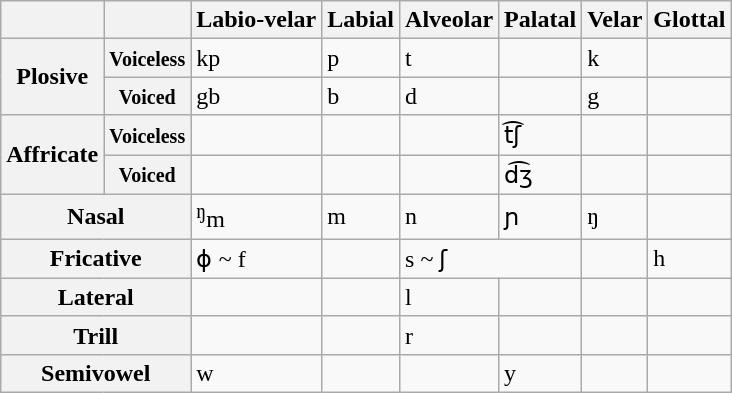<table class="wikitable">
<tr>
<th></th>
<th></th>
<th>Labio-velar</th>
<th>Labial</th>
<th>Alveolar</th>
<th>Palatal</th>
<th>Velar</th>
<th>Glottal</th>
</tr>
<tr>
<th rowspan="2">Plosive</th>
<th><small>Voiceless</small></th>
<td>kp</td>
<td>p</td>
<td>t</td>
<td></td>
<td>k</td>
<td></td>
</tr>
<tr>
<th><small>Voiced</small></th>
<td>gb</td>
<td>b</td>
<td>d</td>
<td></td>
<td>g</td>
<td></td>
</tr>
<tr>
<th rowspan="2">Affricate</th>
<th><small>Voiceless</small></th>
<td></td>
<td></td>
<td></td>
<td>t͡ʃ</td>
<td></td>
<td></td>
</tr>
<tr>
<th><small>Voiced</small></th>
<td></td>
<td></td>
<td></td>
<td>d͡ʒ</td>
<td></td>
<td></td>
</tr>
<tr>
<th colspan="2">Nasal</th>
<td><sup>ŋ</sup>m</td>
<td>m</td>
<td>n</td>
<td>ɲ</td>
<td>ŋ</td>
<td></td>
</tr>
<tr>
<th colspan="2">Fricative</th>
<td>ɸ ~ f</td>
<td></td>
<td colspan="2">s ~ ʃ</td>
<td></td>
<td>h</td>
</tr>
<tr>
<th colspan="2">Lateral</th>
<td></td>
<td></td>
<td>l</td>
<td></td>
<td></td>
<td></td>
</tr>
<tr>
<th colspan="2">Trill</th>
<td></td>
<td></td>
<td>r</td>
<td></td>
<td></td>
<td></td>
</tr>
<tr>
<th colspan="2">Semivowel</th>
<td>w</td>
<td></td>
<td></td>
<td>y</td>
<td></td>
<td></td>
</tr>
</table>
